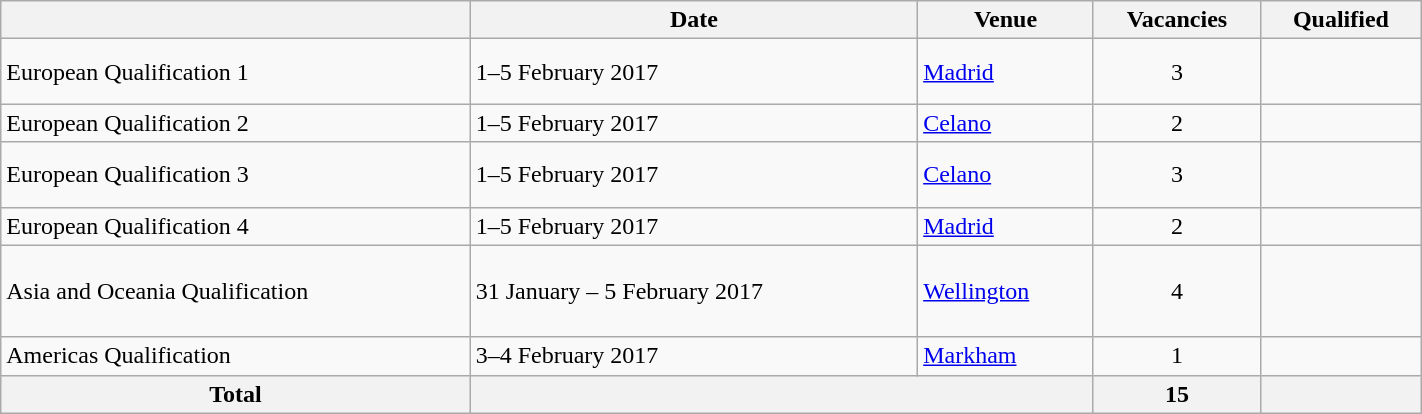<table class="wikitable" width=75%>
<tr>
<th></th>
<th>Date</th>
<th>Venue</th>
<th>Vacancies</th>
<th>Qualified</th>
</tr>
<tr>
<td>European Qualification 1</td>
<td>1–5 February 2017</td>
<td> <a href='#'>Madrid</a></td>
<td align="center">3</td>
<td><br><br></td>
</tr>
<tr>
<td>European Qualification 2</td>
<td>1–5 February 2017</td>
<td> <a href='#'>Celano</a></td>
<td align="center">2</td>
<td><br></td>
</tr>
<tr>
<td>European Qualification 3</td>
<td>1–5 February 2017</td>
<td> <a href='#'>Celano</a></td>
<td align="center">3</td>
<td><br><br></td>
</tr>
<tr>
<td>European Qualification 4</td>
<td>1–5 February 2017</td>
<td> <a href='#'>Madrid</a></td>
<td align="center">2</td>
<td><br></td>
</tr>
<tr>
<td>Asia and Oceania Qualification</td>
<td>31 January – 5 February 2017</td>
<td> <a href='#'>Wellington</a></td>
<td align="center">4</td>
<td><br><br><br></td>
</tr>
<tr>
<td>Americas Qualification</td>
<td>3–4 February 2017</td>
<td> <a href='#'>Markham</a></td>
<td align="center">1</td>
<td></td>
</tr>
<tr>
<th>Total</th>
<th colspan="2"></th>
<th>15</th>
<th></th>
</tr>
</table>
